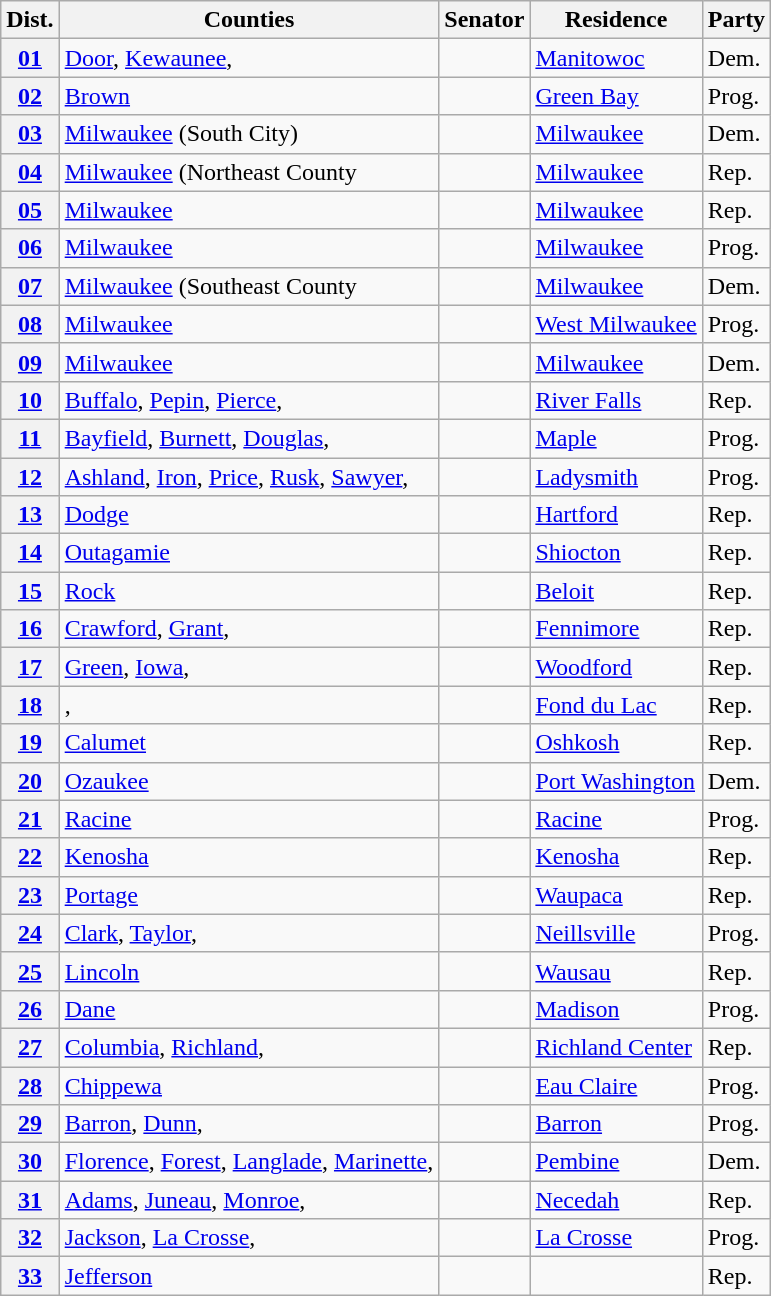<table class="wikitable sortable">
<tr>
<th>Dist.</th>
<th>Counties</th>
<th>Senator</th>
<th>Residence</th>
<th>Party</th>
</tr>
<tr>
<th><a href='#'>01</a></th>
<td><a href='#'>Door</a>, <a href='#'>Kewaunee</a>, </td>
<td> </td>
<td><a href='#'>Manitowoc</a></td>
<td>Dem.</td>
</tr>
<tr>
<th><a href='#'>02</a></th>
<td><a href='#'>Brown</a> </td>
<td></td>
<td><a href='#'>Green Bay</a></td>
<td>Prog.</td>
</tr>
<tr>
<th><a href='#'>03</a></th>
<td><a href='#'>Milwaukee</a> (South City)</td>
<td></td>
<td><a href='#'>Milwaukee</a></td>
<td>Dem.</td>
</tr>
<tr>
<th><a href='#'>04</a></th>
<td><a href='#'>Milwaukee</a> (Northeast County </td>
<td></td>
<td><a href='#'>Milwaukee</a></td>
<td>Rep.</td>
</tr>
<tr>
<th><a href='#'>05</a></th>
<td><a href='#'>Milwaukee</a> </td>
<td></td>
<td><a href='#'>Milwaukee</a></td>
<td>Rep.</td>
</tr>
<tr>
<th><a href='#'>06</a></th>
<td><a href='#'>Milwaukee</a> </td>
<td></td>
<td><a href='#'>Milwaukee</a></td>
<td>Prog.</td>
</tr>
<tr>
<th><a href='#'>07</a></th>
<td><a href='#'>Milwaukee</a> (Southeast County </td>
<td></td>
<td><a href='#'>Milwaukee</a></td>
<td>Dem.</td>
</tr>
<tr>
<th><a href='#'>08</a></th>
<td><a href='#'>Milwaukee</a> </td>
<td></td>
<td><a href='#'>West Milwaukee</a></td>
<td>Prog.</td>
</tr>
<tr>
<th><a href='#'>09</a></th>
<td><a href='#'>Milwaukee</a> </td>
<td></td>
<td><a href='#'>Milwaukee</a></td>
<td>Dem.</td>
</tr>
<tr>
<th><a href='#'>10</a></th>
<td><a href='#'>Buffalo</a>, <a href='#'>Pepin</a>, <a href='#'>Pierce</a>, </td>
<td></td>
<td><a href='#'>River Falls</a></td>
<td>Rep.</td>
</tr>
<tr>
<th><a href='#'>11</a></th>
<td><a href='#'>Bayfield</a>, <a href='#'>Burnett</a>, <a href='#'>Douglas</a>, </td>
<td></td>
<td><a href='#'>Maple</a></td>
<td>Prog.</td>
</tr>
<tr>
<th><a href='#'>12</a></th>
<td><a href='#'>Ashland</a>, <a href='#'>Iron</a>, <a href='#'>Price</a>, <a href='#'>Rusk</a>, <a href='#'>Sawyer</a>, </td>
<td></td>
<td><a href='#'>Ladysmith</a></td>
<td>Prog.</td>
</tr>
<tr>
<th><a href='#'>13</a></th>
<td><a href='#'>Dodge</a> </td>
<td></td>
<td><a href='#'>Hartford</a></td>
<td>Rep.</td>
</tr>
<tr>
<th><a href='#'>14</a></th>
<td><a href='#'>Outagamie</a> </td>
<td></td>
<td><a href='#'>Shiocton</a></td>
<td>Rep.</td>
</tr>
<tr>
<th><a href='#'>15</a></th>
<td><a href='#'>Rock</a></td>
<td></td>
<td><a href='#'>Beloit</a></td>
<td>Rep.</td>
</tr>
<tr>
<th><a href='#'>16</a></th>
<td><a href='#'>Crawford</a>, <a href='#'>Grant</a>, </td>
<td></td>
<td><a href='#'>Fennimore</a></td>
<td>Rep.</td>
</tr>
<tr>
<th><a href='#'>17</a></th>
<td><a href='#'>Green</a>, <a href='#'>Iowa</a>, </td>
<td></td>
<td><a href='#'>Woodford</a></td>
<td>Rep.</td>
</tr>
<tr>
<th><a href='#'>18</a></th>
<td>,  </td>
<td> </td>
<td><a href='#'>Fond du Lac</a></td>
<td>Rep.</td>
</tr>
<tr>
<th><a href='#'>19</a></th>
<td><a href='#'>Calumet</a> </td>
<td></td>
<td><a href='#'>Oshkosh</a></td>
<td>Rep.</td>
</tr>
<tr>
<th><a href='#'>20</a></th>
<td><a href='#'>Ozaukee</a> </td>
<td></td>
<td><a href='#'>Port Washington</a></td>
<td>Dem.</td>
</tr>
<tr>
<th><a href='#'>21</a></th>
<td><a href='#'>Racine</a></td>
<td></td>
<td><a href='#'>Racine</a></td>
<td>Prog.</td>
</tr>
<tr>
<th><a href='#'>22</a></th>
<td><a href='#'>Kenosha</a> </td>
<td></td>
<td><a href='#'>Kenosha</a></td>
<td>Rep.</td>
</tr>
<tr>
<th><a href='#'>23</a></th>
<td><a href='#'>Portage</a> </td>
<td></td>
<td><a href='#'>Waupaca</a></td>
<td>Rep.</td>
</tr>
<tr>
<th><a href='#'>24</a></th>
<td><a href='#'>Clark</a>, <a href='#'>Taylor</a>, </td>
<td></td>
<td><a href='#'>Neillsville</a></td>
<td>Prog.</td>
</tr>
<tr>
<th><a href='#'>25</a></th>
<td><a href='#'>Lincoln</a> </td>
<td></td>
<td><a href='#'>Wausau</a></td>
<td>Rep.</td>
</tr>
<tr>
<th><a href='#'>26</a></th>
<td><a href='#'>Dane</a></td>
<td></td>
<td><a href='#'>Madison</a></td>
<td>Prog.</td>
</tr>
<tr>
<th><a href='#'>27</a></th>
<td><a href='#'>Columbia</a>, <a href='#'>Richland</a>, </td>
<td></td>
<td><a href='#'>Richland Center</a></td>
<td>Rep.</td>
</tr>
<tr>
<th><a href='#'>28</a></th>
<td><a href='#'>Chippewa</a> </td>
<td></td>
<td><a href='#'>Eau Claire</a></td>
<td>Prog.</td>
</tr>
<tr>
<th><a href='#'>29</a></th>
<td><a href='#'>Barron</a>, <a href='#'>Dunn</a>, </td>
<td></td>
<td><a href='#'>Barron</a></td>
<td>Prog.</td>
</tr>
<tr>
<th><a href='#'>30</a></th>
<td><a href='#'>Florence</a>, <a href='#'>Forest</a>, <a href='#'>Langlade</a>, <a href='#'>Marinette</a>, </td>
<td></td>
<td><a href='#'>Pembine</a></td>
<td>Dem.</td>
</tr>
<tr>
<th><a href='#'>31</a></th>
<td><a href='#'>Adams</a>, <a href='#'>Juneau</a>, <a href='#'>Monroe</a>, </td>
<td></td>
<td><a href='#'>Necedah</a></td>
<td>Rep.</td>
</tr>
<tr>
<th><a href='#'>32</a></th>
<td><a href='#'>Jackson</a>, <a href='#'>La Crosse</a>, </td>
<td></td>
<td><a href='#'>La Crosse</a></td>
<td>Prog.</td>
</tr>
<tr>
<th><a href='#'>33</a></th>
<td><a href='#'>Jefferson</a> </td>
<td></td>
<td></td>
<td>Rep.</td>
</tr>
</table>
